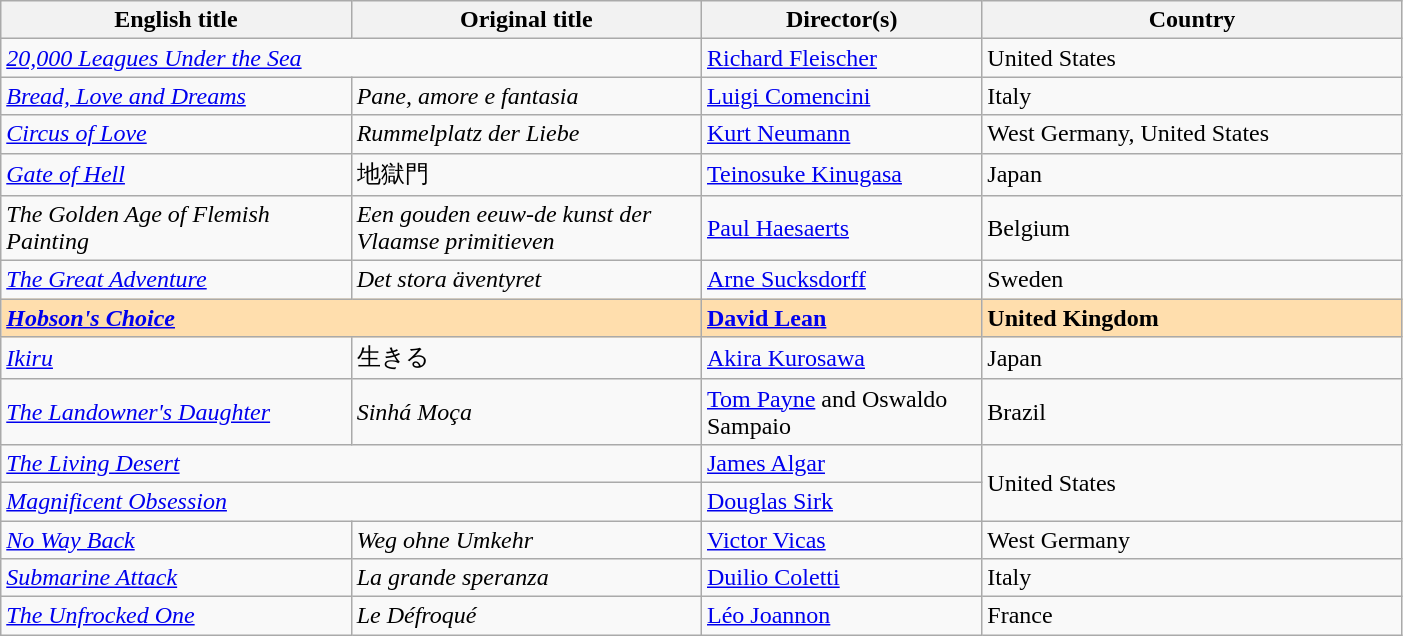<table class="wikitable" width="74%" cellpadding="5">
<tr>
<th width="25%">English title</th>
<th width="25%">Original title</th>
<th width="20%">Director(s)</th>
<th width="30%">Country</th>
</tr>
<tr>
<td colspan="2"><em><a href='#'>20,000 Leagues Under the Sea</a></em></td>
<td><a href='#'>Richard Fleischer</a></td>
<td>United States</td>
</tr>
<tr>
<td><em><a href='#'>Bread, Love and Dreams</a></em></td>
<td><em>Pane, amore e fantasia</em></td>
<td><a href='#'>Luigi Comencini</a></td>
<td>Italy</td>
</tr>
<tr>
<td><em><a href='#'>Circus of Love</a></em></td>
<td><em>Rummelplatz der Liebe</em></td>
<td><a href='#'>Kurt Neumann</a></td>
<td>West Germany, United States</td>
</tr>
<tr>
<td><em><a href='#'>Gate of Hell</a></em></td>
<td>地獄門</td>
<td><a href='#'>Teinosuke Kinugasa</a></td>
<td>Japan</td>
</tr>
<tr>
<td><em>The Golden Age of Flemish Painting</em></td>
<td><em>Een gouden eeuw-de kunst der Vlaamse primitieven</em></td>
<td><a href='#'>Paul Haesaerts</a></td>
<td>Belgium</td>
</tr>
<tr>
<td><em><a href='#'>The Great Adventure</a></em></td>
<td><em>Det stora äventyret</em></td>
<td><a href='#'>Arne Sucksdorff</a></td>
<td>Sweden</td>
</tr>
<tr style="background:#FFDEAD;">
<td colspan="2"><em><a href='#'><strong>Hobson's Choice</strong></a></em></td>
<td><strong><a href='#'>David Lean</a></strong></td>
<td><strong>United Kingdom</strong></td>
</tr>
<tr>
<td><em><a href='#'>Ikiru</a></em></td>
<td>生きる</td>
<td><a href='#'>Akira Kurosawa</a></td>
<td>Japan</td>
</tr>
<tr>
<td><em><a href='#'>The Landowner's Daughter</a></em></td>
<td><em>Sinhá Moça</em></td>
<td><a href='#'>Tom Payne</a> and Oswaldo Sampaio</td>
<td>Brazil</td>
</tr>
<tr>
<td colspan="2"><em><a href='#'>The Living Desert</a></em></td>
<td><a href='#'>James Algar</a></td>
<td rowspan="2">United States</td>
</tr>
<tr>
<td colspan="2"><em><a href='#'>Magnificent Obsession</a></em></td>
<td><a href='#'>Douglas Sirk</a></td>
</tr>
<tr>
<td><em><a href='#'>No Way Back</a></em></td>
<td><em>Weg ohne Umkehr</em></td>
<td><a href='#'>Victor Vicas</a></td>
<td>West Germany</td>
</tr>
<tr>
<td><em><a href='#'>Submarine Attack</a></em></td>
<td><em>La grande speranza</em></td>
<td><a href='#'>Duilio Coletti</a></td>
<td>Italy</td>
</tr>
<tr>
<td><em><a href='#'>The Unfrocked One</a></em></td>
<td><em>Le Défroqué</em></td>
<td><a href='#'>Léo Joannon</a></td>
<td>France</td>
</tr>
</table>
